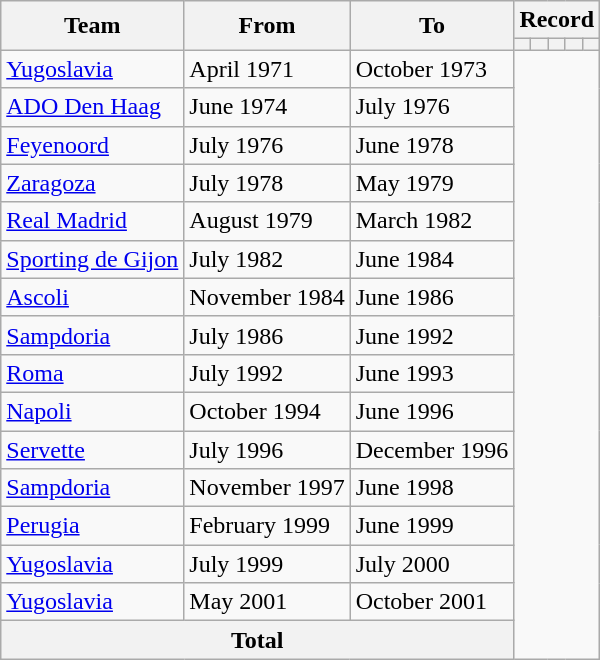<table class=wikitable style="text-align:center">
<tr>
<th rowspan=2>Team</th>
<th rowspan=2>From</th>
<th rowspan=2>To</th>
<th colspan=5>Record</th>
</tr>
<tr>
<th></th>
<th></th>
<th></th>
<th></th>
<th></th>
</tr>
<tr>
<td align=left><a href='#'>Yugoslavia</a></td>
<td align=left>April 1971</td>
<td align=left>October 1973<br></td>
</tr>
<tr>
<td align=left><a href='#'>ADO Den Haag</a></td>
<td align=left>June 1974</td>
<td align=left>July 1976<br></td>
</tr>
<tr>
<td align=left><a href='#'>Feyenoord</a></td>
<td align=left>July 1976</td>
<td align=left>June 1978<br></td>
</tr>
<tr>
<td align=left><a href='#'>Zaragoza</a></td>
<td align=left>July 1978</td>
<td align=left>May 1979<br></td>
</tr>
<tr>
<td align=left><a href='#'>Real Madrid</a></td>
<td align=left>August 1979</td>
<td align=left>March 1982<br></td>
</tr>
<tr>
<td align=left><a href='#'>Sporting de Gijon</a></td>
<td align=left>July 1982</td>
<td align=left>June 1984<br></td>
</tr>
<tr>
<td align=left><a href='#'>Ascoli</a></td>
<td align=left>November 1984</td>
<td align=left>June 1986<br></td>
</tr>
<tr>
<td align=left><a href='#'>Sampdoria</a></td>
<td align=left>July 1986</td>
<td align=left>June 1992<br></td>
</tr>
<tr>
<td align=left><a href='#'>Roma</a></td>
<td align=left>July 1992</td>
<td align=left>June 1993<br></td>
</tr>
<tr>
<td align=left><a href='#'>Napoli</a></td>
<td align=left>October 1994</td>
<td align=left>June 1996<br></td>
</tr>
<tr>
<td align=left><a href='#'>Servette</a></td>
<td align=left>July 1996</td>
<td align=left>December 1996<br></td>
</tr>
<tr>
<td align=left><a href='#'>Sampdoria</a></td>
<td align=left>November 1997</td>
<td align=left>June 1998<br></td>
</tr>
<tr>
<td align=left><a href='#'>Perugia</a></td>
<td align=left>February 1999</td>
<td align=left>June 1999<br></td>
</tr>
<tr>
<td align=left><a href='#'>Yugoslavia</a></td>
<td align=left>July 1999</td>
<td align=left>July 2000<br></td>
</tr>
<tr>
<td align=left><a href='#'>Yugoslavia</a></td>
<td align=left>May 2001</td>
<td align=left>October 2001<br></td>
</tr>
<tr>
<th colspan=3>Total<br></th>
</tr>
</table>
